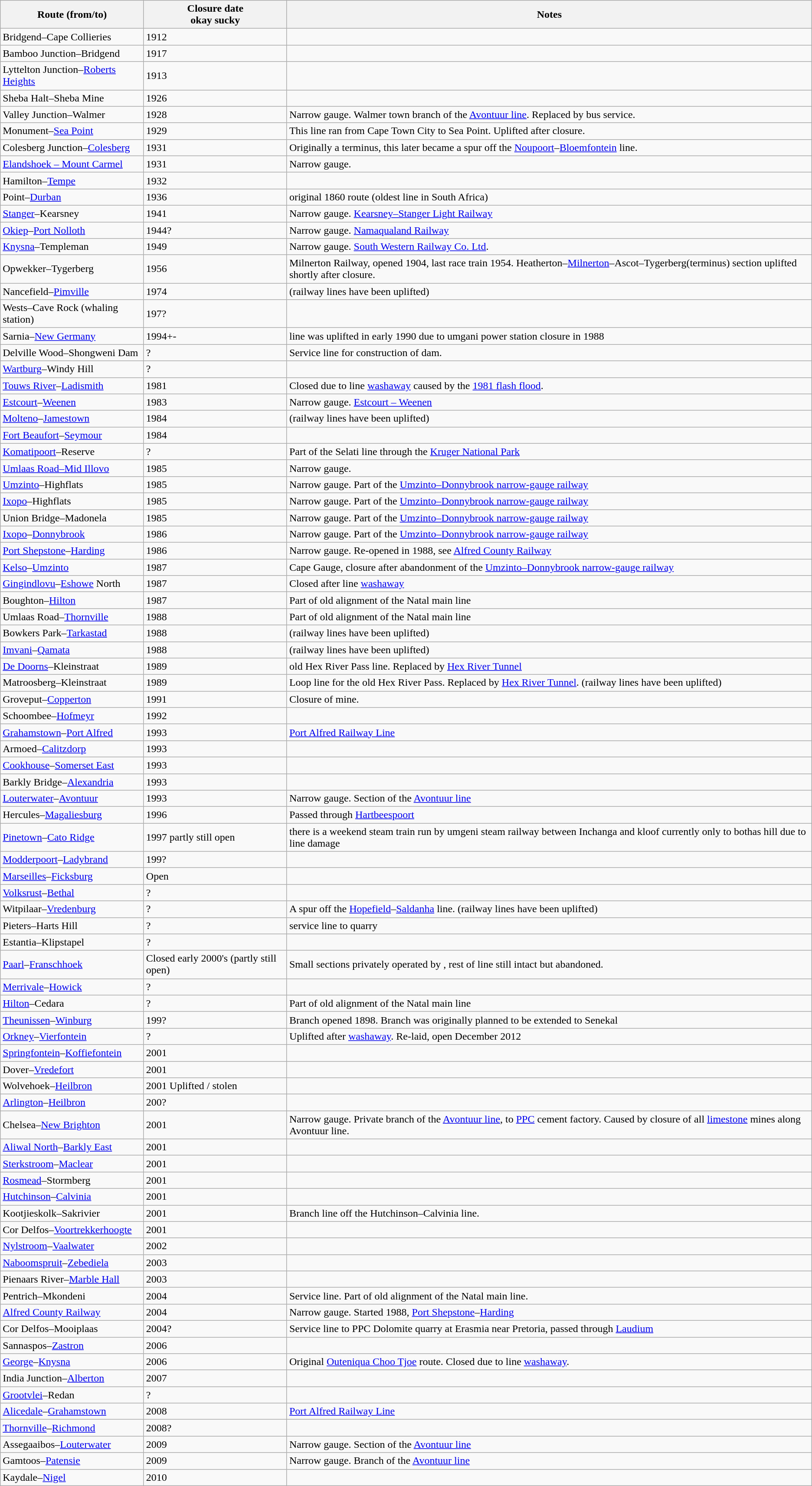<table class="wikitable sortable">
<tr>
<th>Route (from/to)</th>
<th>Closure date<br>okay
sucky</th>
<th>Notes</th>
</tr>
<tr>
<td>Bridgend–Cape Collieries</td>
<td>1912</td>
<td></td>
</tr>
<tr>
<td>Bamboo Junction–Bridgend</td>
<td>1917</td>
<td></td>
</tr>
<tr>
<td>Lyttelton Junction–<a href='#'>Roberts Heights</a></td>
<td>1913</td>
<td></td>
</tr>
<tr>
<td>Sheba Halt–Sheba Mine</td>
<td>1926</td>
</tr>
<tr>
<td>Valley Junction–Walmer</td>
<td>1928</td>
<td>Narrow gauge. Walmer town branch of the <a href='#'>Avontuur line</a>. Replaced by bus service.</td>
</tr>
<tr>
<td>Monument–<a href='#'>Sea Point</a></td>
<td>1929</td>
<td>This line ran from Cape Town City to Sea Point. Uplifted after closure.</td>
</tr>
<tr>
<td>Colesberg Junction–<a href='#'>Colesberg</a></td>
<td>1931</td>
<td>Originally a terminus, this later became a spur off the <a href='#'>Noupoort</a>–<a href='#'>Bloemfontein</a> line.</td>
</tr>
<tr>
<td><a href='#'>Elandshoek – Mount Carmel</a></td>
<td>1931</td>
<td>Narrow gauge.</td>
</tr>
<tr>
<td>Hamilton–<a href='#'>Tempe</a></td>
<td>1932</td>
<td></td>
</tr>
<tr>
<td>Point–<a href='#'>Durban</a></td>
<td>1936</td>
<td>original 1860 route (oldest line in South Africa)</td>
</tr>
<tr>
<td><a href='#'>Stanger</a>–Kearsney</td>
<td>1941</td>
<td>Narrow gauge. <a href='#'>Kearsney–Stanger Light Railway</a></td>
</tr>
<tr>
<td><a href='#'>Okiep</a>–<a href='#'>Port Nolloth</a></td>
<td>1944?</td>
<td>Narrow gauge. <a href='#'>Namaqualand Railway</a></td>
</tr>
<tr>
<td><a href='#'>Knysna</a>–Templeman</td>
<td>1949</td>
<td>Narrow gauge. <a href='#'>South Western Railway Co. Ltd</a>.</td>
</tr>
<tr>
<td>Opwekker–Tygerberg</td>
<td>1956</td>
<td>Milnerton Railway, opened 1904, last race train 1954. Heatherton–<a href='#'>Milnerton</a>–Ascot–Tygerberg(terminus) section uplifted shortly after closure.</td>
</tr>
<tr>
<td>Nancefield–<a href='#'>Pimville</a></td>
<td>1974</td>
<td>(railway lines have been uplifted)</td>
</tr>
<tr>
<td>Wests–Cave Rock (whaling station)</td>
<td>197?</td>
<td></td>
</tr>
<tr>
<td>Sarnia–<a href='#'>New Germany</a></td>
<td>1994+-</td>
<td>line was uplifted in early 1990 due to umgani power station  closure in 1988</td>
</tr>
<tr>
<td>Delville Wood–Shongweni Dam</td>
<td>?</td>
<td>Service line for construction of dam.</td>
</tr>
<tr>
<td><a href='#'>Wartburg</a>–Windy Hill</td>
<td>?</td>
<td></td>
</tr>
<tr>
<td><a href='#'>Touws River</a>–<a href='#'>Ladismith</a></td>
<td>1981</td>
<td>Closed due to line <a href='#'>washaway</a> caused by the <a href='#'>1981 flash flood</a>.</td>
</tr>
<tr>
<td><a href='#'>Estcourt</a>–<a href='#'>Weenen</a></td>
<td>1983</td>
<td>Narrow gauge. <a href='#'>Estcourt – Weenen</a></td>
</tr>
<tr>
<td><a href='#'>Molteno</a>–<a href='#'>Jamestown</a></td>
<td>1984</td>
<td>(railway lines have been uplifted)</td>
</tr>
<tr>
<td><a href='#'>Fort Beaufort</a>–<a href='#'>Seymour</a></td>
<td>1984</td>
<td></td>
</tr>
<tr>
<td><a href='#'>Komatipoort</a>–Reserve</td>
<td>?</td>
<td>Part of the Selati line through the <a href='#'>Kruger National Park</a></td>
</tr>
<tr>
<td><a href='#'>Umlaas Road–Mid Illovo</a></td>
<td>1985</td>
<td>Narrow gauge.</td>
</tr>
<tr>
<td><a href='#'>Umzinto</a>–Highflats</td>
<td>1985</td>
<td>Narrow gauge. Part of the <a href='#'>Umzinto–Donnybrook narrow-gauge railway</a></td>
</tr>
<tr>
<td><a href='#'>Ixopo</a>–Highflats</td>
<td>1985</td>
<td>Narrow gauge. Part of the <a href='#'>Umzinto–Donnybrook narrow-gauge railway</a></td>
</tr>
<tr>
<td>Union Bridge–Madonela</td>
<td>1985</td>
<td>Narrow gauge. Part of the <a href='#'>Umzinto–Donnybrook narrow-gauge railway</a></td>
</tr>
<tr>
<td><a href='#'>Ixopo</a>–<a href='#'>Donnybrook</a></td>
<td>1986</td>
<td>Narrow gauge. Part of the <a href='#'>Umzinto–Donnybrook narrow-gauge railway</a></td>
</tr>
<tr>
<td><a href='#'>Port Shepstone</a>–<a href='#'>Harding</a></td>
<td>1986</td>
<td>Narrow gauge. Re-opened in 1988, see <a href='#'>Alfred County Railway</a></td>
</tr>
<tr>
<td><a href='#'>Kelso</a>–<a href='#'>Umzinto</a></td>
<td>1987</td>
<td>Cape Gauge, closure after abandonment of the <a href='#'>Umzinto–Donnybrook narrow-gauge railway</a></td>
</tr>
<tr>
<td><a href='#'>Gingindlovu</a>–<a href='#'>Eshowe</a> North</td>
<td>1987</td>
<td>Closed after line <a href='#'>washaway</a></td>
</tr>
<tr>
<td>Boughton–<a href='#'>Hilton</a></td>
<td>1987</td>
<td>Part of old alignment of the Natal main line</td>
</tr>
<tr>
<td>Umlaas Road–<a href='#'>Thornville</a></td>
<td>1988</td>
<td>Part of old alignment of the Natal main line</td>
</tr>
<tr>
<td>Bowkers Park–<a href='#'>Tarkastad</a></td>
<td>1988</td>
<td>(railway lines have been uplifted)</td>
</tr>
<tr>
<td><a href='#'>Imvani</a>–<a href='#'>Qamata</a></td>
<td>1988</td>
<td>(railway lines have been uplifted)</td>
</tr>
<tr>
<td><a href='#'>De Doorns</a>–Kleinstraat</td>
<td>1989</td>
<td>old Hex River Pass line. Replaced by <a href='#'>Hex River Tunnel</a></td>
</tr>
<tr>
<td>Matroosberg–Kleinstraat</td>
<td>1989</td>
<td>Loop line for the old Hex River Pass. Replaced by <a href='#'>Hex River Tunnel</a>. (railway lines have been uplifted)</td>
</tr>
<tr>
<td>Groveput–<a href='#'>Copperton</a></td>
<td>1991</td>
<td>Closure of mine.</td>
</tr>
<tr>
<td>Schoombee–<a href='#'>Hofmeyr</a></td>
<td>1992</td>
<td></td>
</tr>
<tr>
<td><a href='#'>Grahamstown</a>–<a href='#'>Port Alfred</a></td>
<td>1993</td>
<td><a href='#'>Port Alfred Railway Line</a></td>
</tr>
<tr>
<td>Armoed–<a href='#'>Calitzdorp</a></td>
<td>1993</td>
<td></td>
</tr>
<tr>
<td><a href='#'>Cookhouse</a>–<a href='#'>Somerset East</a></td>
<td>1993</td>
<td></td>
</tr>
<tr>
<td>Barkly Bridge–<a href='#'>Alexandria</a></td>
<td>1993</td>
<td></td>
</tr>
<tr>
<td><a href='#'>Louterwater</a>–<a href='#'>Avontuur</a></td>
<td>1993</td>
<td>Narrow gauge. Section of the <a href='#'>Avontuur line</a></td>
</tr>
<tr>
<td>Hercules–<a href='#'>Magaliesburg</a></td>
<td>1996</td>
<td>Passed through <a href='#'>Hartbeespoort</a></td>
</tr>
<tr>
<td><a href='#'>Pinetown</a>–<a href='#'>Cato Ridge</a></td>
<td>1997 partly still open</td>
<td>there is a weekend steam train run by umgeni steam railway  between Inchanga and kloof currently only  to bothas hill due to line damage</td>
</tr>
<tr>
<td><a href='#'>Modderpoort</a>–<a href='#'>Ladybrand</a></td>
<td>199?</td>
<td></td>
</tr>
<tr>
<td><a href='#'>Marseilles</a>–<a href='#'>Ficksburg</a></td>
<td>Open</td>
<td></td>
</tr>
<tr>
<td><a href='#'>Volksrust</a>–<a href='#'>Bethal</a></td>
<td>?</td>
<td></td>
</tr>
<tr>
<td>Witpilaar–<a href='#'>Vredenburg</a></td>
<td>?</td>
<td>A spur off the <a href='#'>Hopefield</a>–<a href='#'>Saldanha</a> line. (railway lines have been uplifted)</td>
</tr>
<tr>
<td>Pieters–Harts Hill</td>
<td>?</td>
<td>service line to quarry</td>
</tr>
<tr>
<td>Estantia–Klipstapel</td>
<td>?</td>
<td></td>
</tr>
<tr>
<td><a href='#'>Paarl</a>–<a href='#'>Franschhoek</a></td>
<td>Closed early 2000's (partly still open)</td>
<td>Small sections privately operated by , rest of line still intact but abandoned.</td>
</tr>
<tr>
<td><a href='#'>Merrivale</a>–<a href='#'>Howick</a></td>
<td>?</td>
<td></td>
</tr>
<tr>
<td><a href='#'>Hilton</a>–Cedara</td>
<td>?</td>
<td>Part of old alignment of the Natal main line</td>
</tr>
<tr>
<td><a href='#'>Theunissen</a>–<a href='#'>Winburg</a></td>
<td>199?</td>
<td>Branch opened 1898. Branch was originally planned to be extended to Senekal</td>
</tr>
<tr>
<td><a href='#'>Orkney</a>–<a href='#'>Vierfontein</a></td>
<td>?</td>
<td>Uplifted after <a href='#'>washaway</a>. Re-laid, open December 2012</td>
</tr>
<tr>
<td><a href='#'>Springfontein</a>–<a href='#'>Koffiefontein</a></td>
<td>2001</td>
<td></td>
</tr>
<tr>
<td>Dover–<a href='#'>Vredefort</a></td>
<td>2001</td>
<td></td>
</tr>
<tr>
<td>Wolvehoek–<a href='#'>Heilbron</a></td>
<td>2001 Uplifted / stolen</td>
<td></td>
</tr>
<tr>
<td><a href='#'>Arlington</a>–<a href='#'>Heilbron</a></td>
<td>200?</td>
<td></td>
</tr>
<tr>
<td>Chelsea–<a href='#'>New Brighton</a></td>
<td>2001</td>
<td>Narrow gauge. Private branch of the <a href='#'>Avontuur line</a>, to <a href='#'>PPC</a> cement factory. Caused by closure of all <a href='#'>limestone</a> mines along Avontuur line.</td>
</tr>
<tr>
<td><a href='#'>Aliwal North</a>–<a href='#'>Barkly East</a></td>
<td>2001</td>
<td></td>
</tr>
<tr>
<td><a href='#'>Sterkstroom</a>–<a href='#'>Maclear</a></td>
<td>2001</td>
<td></td>
</tr>
<tr>
<td><a href='#'>Rosmead</a>–Stormberg</td>
<td>2001</td>
<td></td>
</tr>
<tr>
<td><a href='#'>Hutchinson</a>–<a href='#'>Calvinia</a></td>
<td>2001</td>
<td></td>
</tr>
<tr>
<td>Kootjieskolk–Sakrivier</td>
<td>2001</td>
<td>Branch line off the Hutchinson–Calvinia line.</td>
</tr>
<tr>
<td>Cor Delfos–<a href='#'>Voortrekkerhoogte</a></td>
<td>2001</td>
<td></td>
</tr>
<tr>
<td><a href='#'>Nylstroom</a>–<a href='#'>Vaalwater</a></td>
<td>2002</td>
<td></td>
</tr>
<tr>
<td><a href='#'>Naboomspruit</a>–<a href='#'>Zebediela</a></td>
<td>2003</td>
<td></td>
</tr>
<tr>
<td>Pienaars River–<a href='#'>Marble Hall</a></td>
<td>2003</td>
<td></td>
</tr>
<tr>
<td>Pentrich–Mkondeni</td>
<td>2004</td>
<td>Service line. Part of old alignment of the Natal main line.</td>
</tr>
<tr>
<td><a href='#'>Alfred County Railway</a></td>
<td>2004</td>
<td>Narrow gauge. Started 1988, <a href='#'>Port Shepstone</a>–<a href='#'>Harding</a></td>
</tr>
<tr>
<td>Cor Delfos–Mooiplaas</td>
<td>2004?</td>
<td>Service line to PPC Dolomite quarry at Erasmia near Pretoria, passed through <a href='#'>Laudium</a></td>
</tr>
<tr>
<td>Sannaspos–<a href='#'>Zastron</a></td>
<td>2006</td>
<td></td>
</tr>
<tr>
<td><a href='#'>George</a>–<a href='#'>Knysna</a></td>
<td>2006</td>
<td>Original <a href='#'>Outeniqua Choo Tjoe</a> route. Closed due to line <a href='#'>washaway</a>.</td>
</tr>
<tr>
<td>India Junction–<a href='#'>Alberton</a></td>
<td>2007</td>
<td></td>
</tr>
<tr>
<td><a href='#'>Grootvlei</a>–Redan</td>
<td>?</td>
<td></td>
</tr>
<tr>
<td><a href='#'>Alicedale</a>–<a href='#'>Grahamstown</a></td>
<td>2008</td>
<td><a href='#'>Port Alfred Railway Line</a></td>
</tr>
<tr>
<td><a href='#'>Thornville</a>–<a href='#'>Richmond</a></td>
<td>2008?</td>
<td></td>
</tr>
<tr>
<td>Assegaaibos–<a href='#'>Louterwater</a></td>
<td>2009</td>
<td>Narrow gauge. Section of the <a href='#'>Avontuur line</a></td>
</tr>
<tr>
<td>Gamtoos–<a href='#'>Patensie</a></td>
<td>2009</td>
<td>Narrow gauge. Branch of the <a href='#'>Avontuur line</a></td>
</tr>
<tr>
<td>Kaydale–<a href='#'>Nigel</a></td>
<td>2010</td>
<td></td>
</tr>
</table>
